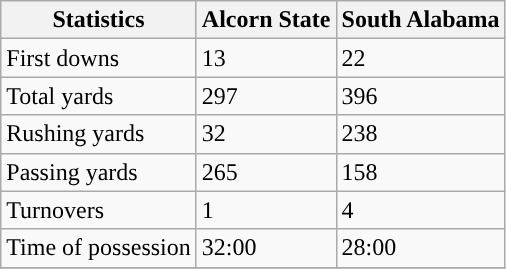<table class="wikitable">
<tr>
<th>Statistics</th>
<th>Alcorn State</th>
<th>South Alabama</th>
</tr>
<tr>
<td>First downs</td>
<td>13</td>
<td>22</td>
</tr>
<tr>
<td>Total yards</td>
<td>297</td>
<td>396</td>
</tr>
<tr>
<td>Rushing yards</td>
<td>32</td>
<td>238</td>
</tr>
<tr>
<td>Passing yards</td>
<td>265</td>
<td>158</td>
</tr>
<tr>
<td>Turnovers</td>
<td>1</td>
<td>4</td>
</tr>
<tr>
<td>Time of possession</td>
<td>32:00</td>
<td>28:00</td>
</tr>
<tr>
</tr>
</table>
